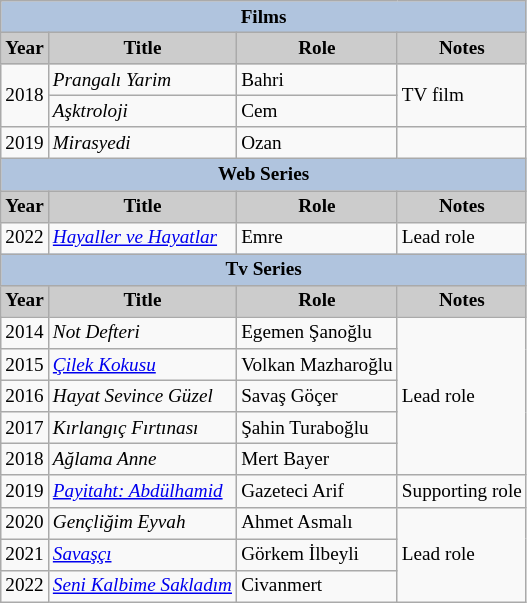<table class="wikitable" style="font-size:80%">
<tr>
<th colspan="4" style="background:LightSteelBlue">Films</th>
</tr>
<tr>
<th style="background:#CCCCCC">Year</th>
<th style="background:#CCCCCC">Title</th>
<th style="background:#CCCCCC">Role</th>
<th style="background:#CCCCCC">Notes</th>
</tr>
<tr>
<td rowspan="2">2018</td>
<td><em>Prangalı Yarim</em></td>
<td>Bahri</td>
<td rowspan="2">TV film</td>
</tr>
<tr>
<td><em>Aşktroloji</em></td>
<td>Cem</td>
</tr>
<tr>
<td>2019</td>
<td><em>Mirasyedi</em></td>
<td>Ozan</td>
<td></td>
</tr>
<tr>
<th colspan="4" style="background:LightSteelBlue">Web Series</th>
</tr>
<tr>
<th style="background:#CCCCCC">Year</th>
<th style="background:#CCCCCC">Title</th>
<th style="background:#CCCCCC">Role</th>
<th style="background:#CCCCCC">Notes</th>
</tr>
<tr>
<td>2022</td>
<td><em><a href='#'>Hayaller ve Hayatlar</a></em></td>
<td>Emre</td>
<td>Lead role</td>
</tr>
<tr>
<th colspan="4" style="background:LightSteelBlue">Tv Series</th>
</tr>
<tr>
<th style="background:#CCCCCC">Year</th>
<th style="background:#CCCCCC">Title</th>
<th style="background:#CCCCCC">Role</th>
<th style="background:#CCCCCC">Notes</th>
</tr>
<tr>
<td>2014</td>
<td><em>Not Defteri</em></td>
<td>Egemen Şanoğlu</td>
<td rowspan="5">Lead role</td>
</tr>
<tr>
<td>2015</td>
<td><em><a href='#'>Çilek Kokusu</a></em></td>
<td>Volkan Mazharoğlu</td>
</tr>
<tr>
<td>2016</td>
<td><em>Hayat Sevince Güzel</em></td>
<td>Savaş Göçer</td>
</tr>
<tr>
<td>2017</td>
<td><em>Kırlangıç Fırtınası</em></td>
<td>Şahin Turaboğlu</td>
</tr>
<tr>
<td>2018</td>
<td><em>Ağlama Anne</em></td>
<td>Mert Bayer</td>
</tr>
<tr>
<td>2019</td>
<td><em><a href='#'>Payitaht: Abdülhamid</a></em></td>
<td>Gazeteci Arif</td>
<td>Supporting role</td>
</tr>
<tr>
<td>2020</td>
<td><em>Gençliğim Eyvah</em></td>
<td>Ahmet Asmalı</td>
<td rowspan="3">Lead role</td>
</tr>
<tr>
<td>2021</td>
<td><em><a href='#'>Savaşçı</a></em></td>
<td>Görkem İlbeyli</td>
</tr>
<tr>
<td>2022</td>
<td><em><a href='#'>Seni Kalbime Sakladım</a></em></td>
<td>Civanmert</td>
</tr>
</table>
